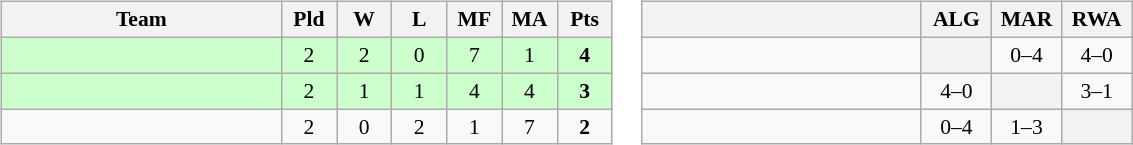<table>
<tr>
<td><br><table class="wikitable" style="text-align:center; font-size:90%">
<tr>
<th width=180>Team</th>
<th width=30>Pld</th>
<th width=30>W</th>
<th width=30>L</th>
<th width=30>MF</th>
<th width=30>MA</th>
<th width=30>Pts</th>
</tr>
<tr bgcolor="ccffcc">
<td style="text-align:left"></td>
<td>2</td>
<td>2</td>
<td>0</td>
<td>7</td>
<td>1</td>
<td><strong>4</strong></td>
</tr>
<tr bgcolor="ccffcc">
<td style="text-align:left"></td>
<td>2</td>
<td>1</td>
<td>1</td>
<td>4</td>
<td>4</td>
<td><strong>3</strong></td>
</tr>
<tr>
<td style="text-align:left"></td>
<td>2</td>
<td>0</td>
<td>2</td>
<td>1</td>
<td>7</td>
<td><strong>2</strong></td>
</tr>
</table>
</td>
<td><br><table class="wikitable" style="text-align:center; font-size:90%">
<tr>
<th width="180"> </th>
<th width="40">ALG</th>
<th width="40">MAR</th>
<th width="40">RWA</th>
</tr>
<tr>
<td style="text-align:left;"></td>
<th></th>
<td>0–4</td>
<td>4–0</td>
</tr>
<tr>
<td style="text-align:left;"></td>
<td>4–0</td>
<th></th>
<td>3–1</td>
</tr>
<tr>
<td style="text-align:left;"></td>
<td>0–4</td>
<td>1–3</td>
<th></th>
</tr>
</table>
</td>
</tr>
</table>
